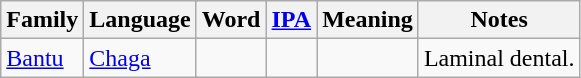<table class="wikitable">
<tr>
<th>Family</th>
<th colspan=2>Language</th>
<th>Word</th>
<th><a href='#'>IPA</a></th>
<th>Meaning</th>
<th>Notes</th>
</tr>
<tr>
<td><a href='#'>Bantu</a></td>
<td colspan=2><a href='#'>Chaga</a></td>
<td></td>
<td></td>
<td></td>
<td>Laminal dental.</td>
</tr>
</table>
